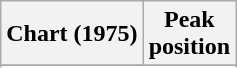<table class="wikitable sortable plainrowheaders" style="text-align:center">
<tr>
<th scope="col">Chart (1975)</th>
<th scope="col">Peak<br> position</th>
</tr>
<tr>
</tr>
<tr>
</tr>
</table>
